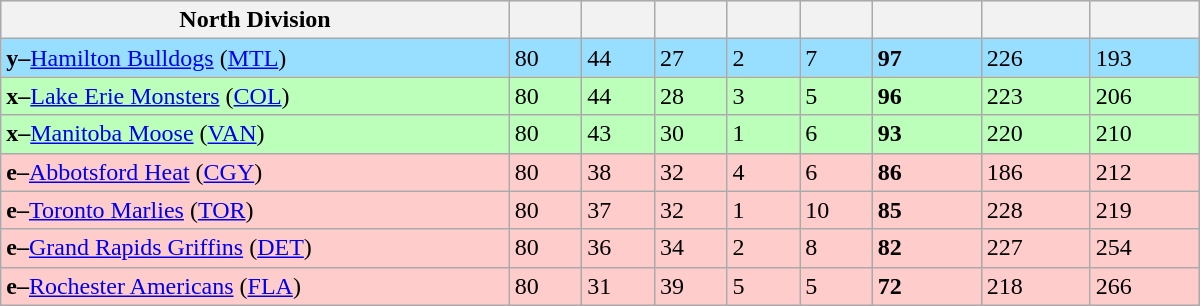<table class="wikitable" style="width:50em">
<tr bgcolor="#DDDDFF">
<th width="35%">North Division</th>
<th width="5%"></th>
<th width="5%"></th>
<th width="5%"></th>
<th width="5%"></th>
<th width="5%"></th>
<th width="7.5%"></th>
<th width="7.5%"></th>
<th width="7.5%"></th>
</tr>
<tr bgcolor=#97DEFF>
<td><strong>y–</strong><a href='#'>Hamilton Bulldogs</a> (<a href='#'>MTL</a>)</td>
<td>80</td>
<td>44</td>
<td>27</td>
<td>2</td>
<td>7</td>
<td><strong>97</strong></td>
<td>226</td>
<td>193</td>
</tr>
<tr bgcolor=#bbffbb>
<td><strong>x–</strong><a href='#'>Lake Erie Monsters</a> (<a href='#'>COL</a>)</td>
<td>80</td>
<td>44</td>
<td>28</td>
<td>3</td>
<td>5</td>
<td><strong>96</strong></td>
<td>223</td>
<td>206</td>
</tr>
<tr bgcolor=#bbffbb>
<td><strong>x–</strong><a href='#'>Manitoba Moose</a> (<a href='#'>VAN</a>)</td>
<td>80</td>
<td>43</td>
<td>30</td>
<td>1</td>
<td>6</td>
<td><strong>93</strong></td>
<td>220</td>
<td>210</td>
</tr>
<tr bgcolor=ffcccc>
<td><strong>e–</strong><a href='#'>Abbotsford Heat</a> (<a href='#'>CGY</a>)</td>
<td>80</td>
<td>38</td>
<td>32</td>
<td>4</td>
<td>6</td>
<td><strong>86</strong></td>
<td>186</td>
<td>212</td>
</tr>
<tr bgcolor=#ffcccc>
<td><strong>e–</strong><a href='#'>Toronto Marlies</a> (<a href='#'>TOR</a>)</td>
<td>80</td>
<td>37</td>
<td>32</td>
<td>1</td>
<td>10</td>
<td><strong>85</strong></td>
<td>228</td>
<td>219</td>
</tr>
<tr bgcolor=ffcccc>
<td><strong>e–</strong><a href='#'>Grand Rapids Griffins</a> (<a href='#'>DET</a>)</td>
<td>80</td>
<td>36</td>
<td>34</td>
<td>2</td>
<td>8</td>
<td><strong>82</strong></td>
<td>227</td>
<td>254</td>
</tr>
<tr bgcolor=#ffcccc>
<td><strong>e–</strong><a href='#'>Rochester Americans</a> (<a href='#'>FLA</a>)</td>
<td>80</td>
<td>31</td>
<td>39</td>
<td>5</td>
<td>5</td>
<td><strong>72</strong></td>
<td>218</td>
<td>266</td>
</tr>
</table>
